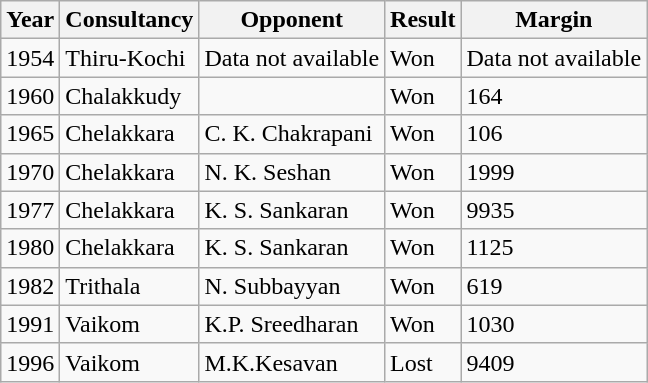<table class="wikitable sortable">
<tr>
<th>Year</th>
<th>Consultancy</th>
<th>Opponent</th>
<th>Result</th>
<th>Margin</th>
</tr>
<tr>
<td>1954</td>
<td>Thiru-Kochi</td>
<td>Data not available</td>
<td>Won</td>
<td>Data not available</td>
</tr>
<tr>
<td>1960</td>
<td>Chalakkudy</td>
<td></td>
<td>Won</td>
<td>164</td>
</tr>
<tr>
<td>1965</td>
<td>Chelakkara</td>
<td>C. K. Chakrapani</td>
<td>Won</td>
<td>106</td>
</tr>
<tr>
<td>1970</td>
<td>Chelakkara</td>
<td>N. K. Seshan</td>
<td>Won</td>
<td>1999</td>
</tr>
<tr>
<td>1977</td>
<td>Chelakkara</td>
<td>K. S. Sankaran</td>
<td>Won</td>
<td>9935</td>
</tr>
<tr>
<td>1980</td>
<td>Chelakkara</td>
<td>K. S. Sankaran</td>
<td>Won</td>
<td>1125</td>
</tr>
<tr>
<td>1982</td>
<td>Trithala</td>
<td>N. Subbayyan</td>
<td>Won</td>
<td>619</td>
</tr>
<tr>
<td>1991</td>
<td>Vaikom</td>
<td>K.P. Sreedharan</td>
<td>Won</td>
<td>1030</td>
</tr>
<tr>
<td>1996</td>
<td>Vaikom</td>
<td>M.K.Kesavan</td>
<td>Lost</td>
<td>9409</td>
</tr>
</table>
